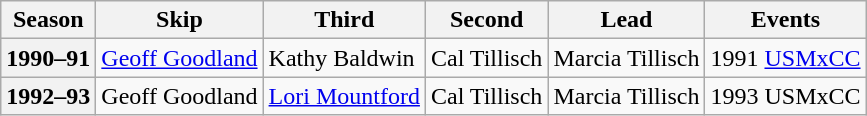<table class="wikitable">
<tr>
<th scope="col">Season</th>
<th scope="col">Skip</th>
<th scope="col">Third</th>
<th scope="col">Second</th>
<th scope="col">Lead</th>
<th scope="col">Events</th>
</tr>
<tr>
<th scope="row">1990–91</th>
<td><a href='#'>Geoff Goodland</a></td>
<td>Kathy Baldwin</td>
<td>Cal Tillisch</td>
<td>Marcia Tillisch</td>
<td>1991 <a href='#'>USMxCC</a> </td>
</tr>
<tr>
<th scope="row">1992–93</th>
<td>Geoff Goodland</td>
<td><a href='#'>Lori Mountford</a></td>
<td>Cal Tillisch</td>
<td>Marcia Tillisch</td>
<td>1993 USMxCC </td>
</tr>
</table>
